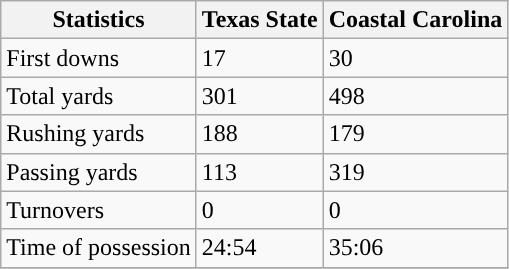<table class="wikitable">
<tr>
<th>Statistics</th>
<th>Texas State</th>
<th>Coastal Carolina</th>
</tr>
<tr>
<td>First downs</td>
<td>17</td>
<td>30</td>
</tr>
<tr>
<td>Total yards</td>
<td>301</td>
<td>498</td>
</tr>
<tr>
<td>Rushing yards</td>
<td>188</td>
<td>179</td>
</tr>
<tr>
<td>Passing yards</td>
<td>113</td>
<td>319</td>
</tr>
<tr>
<td>Turnovers</td>
<td>0</td>
<td>0</td>
</tr>
<tr>
<td>Time of possession</td>
<td>24:54</td>
<td>35:06</td>
</tr>
<tr>
</tr>
</table>
